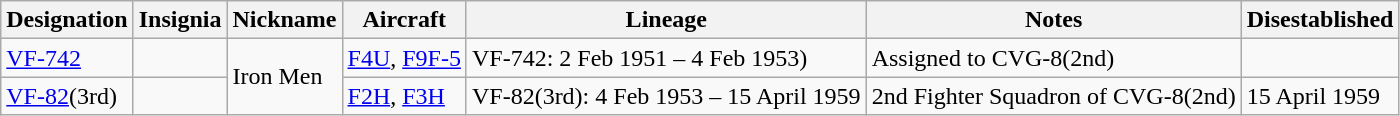<table class="wikitable">
<tr>
<th>Designation</th>
<th>Insignia</th>
<th>Nickname</th>
<th>Aircraft</th>
<th>Lineage</th>
<th>Notes</th>
<th>Disestablished</th>
</tr>
<tr>
<td><a href='#'>VF-742</a></td>
<td></td>
<td Rowspan="2">Iron Men</td>
<td><a href='#'>F4U</a>, <a href='#'>F9F-5</a></td>
<td>VF-742: 2 Feb 1951 – 4 Feb 1953)</td>
<td>Assigned to CVG-8(2nd)</td>
</tr>
<tr>
<td><a href='#'>VF-82</a>(3rd)</td>
<td></td>
<td><a href='#'>F2H</a>, <a href='#'>F3H</a></td>
<td style="white-space: nowrap;">VF-82(3rd): 4 Feb 1953 – 15 April 1959</td>
<td>2nd Fighter Squadron of CVG-8(2nd)</td>
<td>15 April 1959</td>
</tr>
</table>
